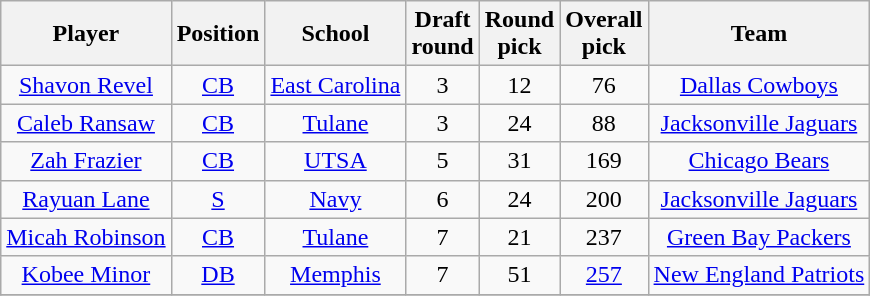<table class="wikitable sortable" border="1" style="text-align: center;">
<tr>
<th>Player</th>
<th>Position</th>
<th>School</th>
<th>Draft<br>round</th>
<th>Round<br>pick</th>
<th>Overall<br>pick</th>
<th>Team</th>
</tr>
<tr>
<td><a href='#'>Shavon Revel</a></td>
<td><a href='#'>CB</a></td>
<td><a href='#'>East Carolina</a></td>
<td>3</td>
<td>12</td>
<td>76</td>
<td><a href='#'>Dallas Cowboys</a></td>
</tr>
<tr>
<td><a href='#'>Caleb Ransaw</a></td>
<td><a href='#'>CB</a></td>
<td><a href='#'>Tulane</a></td>
<td>3</td>
<td>24</td>
<td>88</td>
<td><a href='#'>Jacksonville Jaguars</a></td>
</tr>
<tr>
<td><a href='#'>Zah Frazier</a></td>
<td><a href='#'>CB</a></td>
<td><a href='#'>UTSA</a></td>
<td>5</td>
<td>31</td>
<td>169</td>
<td><a href='#'>Chicago Bears</a></td>
</tr>
<tr>
<td><a href='#'>Rayuan Lane</a></td>
<td><a href='#'>S</a></td>
<td><a href='#'>Navy</a></td>
<td>6</td>
<td>24</td>
<td>200</td>
<td><a href='#'>Jacksonville Jaguars</a></td>
</tr>
<tr>
<td><a href='#'>Micah Robinson</a></td>
<td><a href='#'>CB</a></td>
<td><a href='#'>Tulane</a></td>
<td>7</td>
<td>21</td>
<td>237</td>
<td><a href='#'>Green Bay Packers</a></td>
</tr>
<tr>
<td><a href='#'>Kobee Minor</a></td>
<td><a href='#'>DB</a></td>
<td><a href='#'>Memphis</a></td>
<td>7</td>
<td>51</td>
<td><a href='#'>257</a></td>
<td><a href='#'>New England Patriots</a></td>
</tr>
<tr>
</tr>
</table>
